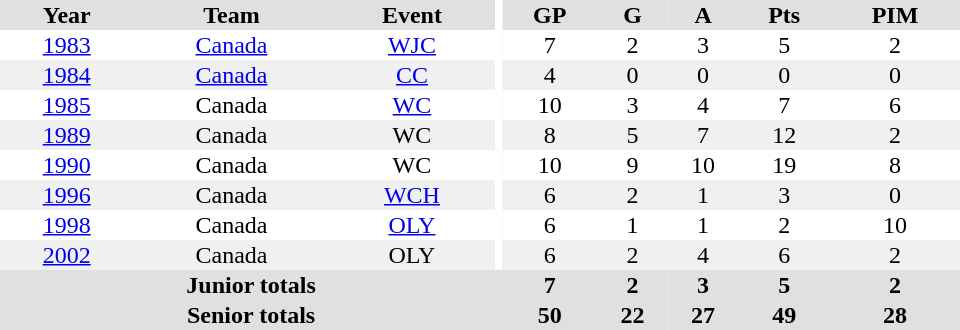<table border="0" cellpadding="1" cellspacing="0" ID="Table3" style="text-align:center; width:40em">
<tr bgcolor="#e0e0e0">
<th>Year</th>
<th>Team</th>
<th>Event</th>
<th rowspan="102" bgcolor="#ffffff"></th>
<th>GP</th>
<th>G</th>
<th>A</th>
<th>Pts</th>
<th>PIM</th>
</tr>
<tr>
<td><a href='#'>1983</a></td>
<td><a href='#'>Canada</a></td>
<td><a href='#'>WJC</a></td>
<td>7</td>
<td>2</td>
<td>3</td>
<td>5</td>
<td>2</td>
</tr>
<tr bgcolor="#f0f0f0">
<td><a href='#'>1984</a></td>
<td><a href='#'>Canada</a></td>
<td><a href='#'>CC</a></td>
<td>4</td>
<td>0</td>
<td>0</td>
<td>0</td>
<td>0</td>
</tr>
<tr>
<td><a href='#'>1985</a></td>
<td>Canada</td>
<td><a href='#'>WC</a></td>
<td>10</td>
<td>3</td>
<td>4</td>
<td>7</td>
<td>6</td>
</tr>
<tr bgcolor="#f0f0f0">
<td><a href='#'>1989</a></td>
<td>Canada</td>
<td>WC</td>
<td>8</td>
<td>5</td>
<td>7</td>
<td>12</td>
<td>2</td>
</tr>
<tr>
<td><a href='#'>1990</a></td>
<td>Canada</td>
<td>WC</td>
<td>10</td>
<td>9</td>
<td>10</td>
<td>19</td>
<td>8</td>
</tr>
<tr bgcolor="#f0f0f0">
<td><a href='#'>1996</a></td>
<td>Canada</td>
<td><a href='#'>WCH</a></td>
<td>6</td>
<td>2</td>
<td>1</td>
<td>3</td>
<td>0</td>
</tr>
<tr>
<td><a href='#'>1998</a></td>
<td>Canada</td>
<td><a href='#'>OLY</a></td>
<td>6</td>
<td>1</td>
<td>1</td>
<td>2</td>
<td>10</td>
</tr>
<tr bgcolor="#f0f0f0">
<td><a href='#'>2002</a></td>
<td>Canada</td>
<td>OLY</td>
<td>6</td>
<td>2</td>
<td>4</td>
<td>6</td>
<td>2</td>
</tr>
<tr bgcolor="#e0e0e0">
<th colspan="4">Junior totals</th>
<th>7</th>
<th>2</th>
<th>3</th>
<th>5</th>
<th>2</th>
</tr>
<tr bgcolor="#e0e0e0">
<th colspan="4">Senior totals</th>
<th>50</th>
<th>22</th>
<th>27</th>
<th>49</th>
<th>28</th>
</tr>
</table>
